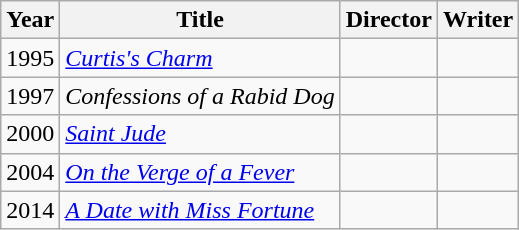<table class="wikitable">
<tr>
<th>Year</th>
<th>Title</th>
<th>Director</th>
<th>Writer</th>
</tr>
<tr>
<td>1995</td>
<td><em><a href='#'>Curtis's Charm</a></em></td>
<td></td>
<td></td>
</tr>
<tr>
<td>1997</td>
<td><em>Confessions of a Rabid Dog</em></td>
<td></td>
<td></td>
</tr>
<tr>
<td>2000</td>
<td><em><a href='#'>Saint Jude</a></em></td>
<td></td>
<td></td>
</tr>
<tr>
<td>2004</td>
<td><em><a href='#'>On the Verge of a Fever</a></em></td>
<td></td>
<td></td>
</tr>
<tr>
<td>2014</td>
<td><em><a href='#'>A Date with Miss Fortune</a></em></td>
<td></td>
<td></td>
</tr>
</table>
